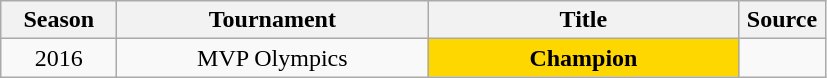<table class="wikitable">
<tr>
<th width=70px>Season</th>
<th width=200px>Tournament</th>
<th width=200px>Title</th>
<th width=50px>Source</th>
</tr>
<tr align=center>
<td>2016</td>
<td>MVP Olympics</td>
<td style="background:gold;"><strong>Champion</strong></td>
<td></td>
</tr>
</table>
